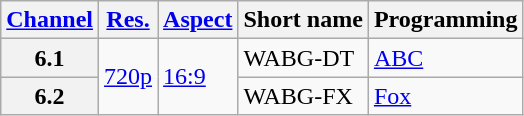<table class="wikitable">
<tr>
<th scope = "col"><a href='#'>Channel</a></th>
<th scope = "col"><a href='#'>Res.</a></th>
<th scope = "col"><a href='#'>Aspect</a></th>
<th scope = "col">Short name</th>
<th scope = "col">Programming</th>
</tr>
<tr>
<th scope = "row">6.1</th>
<td rowspan="2"><a href='#'>720p</a></td>
<td rowspan="2"><a href='#'>16:9</a></td>
<td>WABG-DT</td>
<td><a href='#'>ABC</a></td>
</tr>
<tr>
<th scope = "row">6.2</th>
<td>WABG-FX</td>
<td><a href='#'>Fox</a></td>
</tr>
</table>
